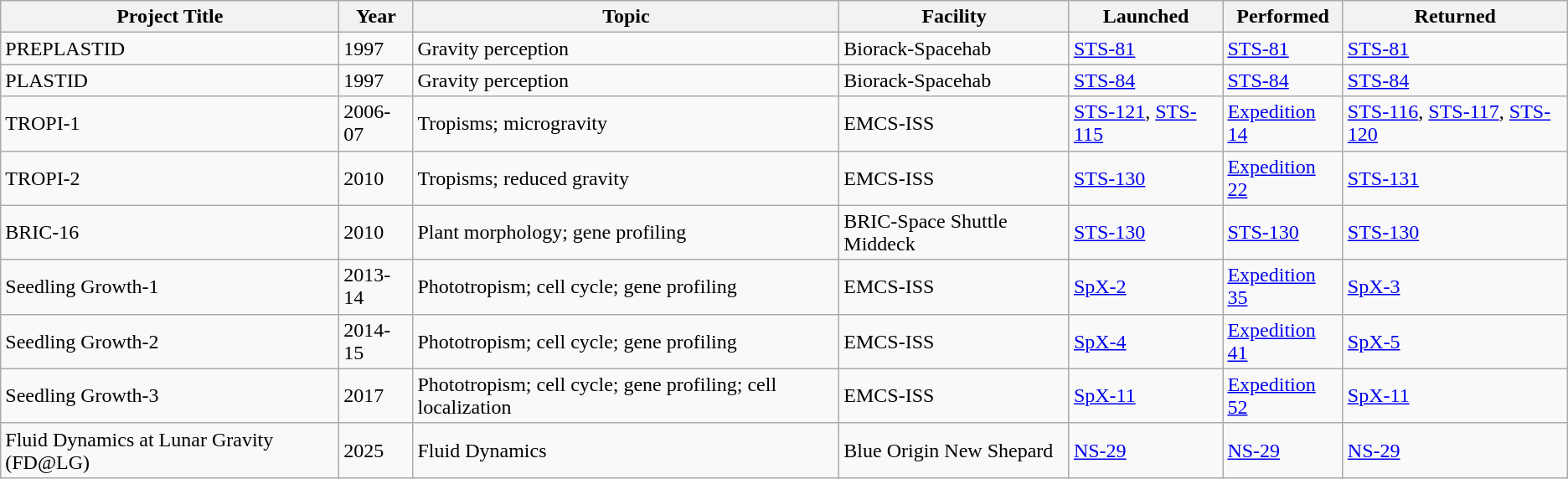<table class="wikitable">
<tr>
<th>Project Title</th>
<th>Year</th>
<th>Topic</th>
<th>Facility</th>
<th>Launched</th>
<th>Performed</th>
<th>Returned</th>
</tr>
<tr>
<td>PREPLASTID</td>
<td>1997</td>
<td>Gravity perception</td>
<td>Biorack-Spacehab</td>
<td><a href='#'>STS-81</a></td>
<td><a href='#'>STS-81</a></td>
<td><a href='#'>STS-81</a></td>
</tr>
<tr>
<td>PLASTID</td>
<td>1997</td>
<td>Gravity perception</td>
<td>Biorack-Spacehab</td>
<td><a href='#'>STS-84</a></td>
<td><a href='#'>STS-84</a></td>
<td><a href='#'>STS-84</a></td>
</tr>
<tr>
<td>TROPI-1</td>
<td>2006-07</td>
<td>Tropisms; microgravity</td>
<td>EMCS-ISS</td>
<td><a href='#'>STS-121</a>, <a href='#'>STS-115</a></td>
<td><a href='#'>Expedition 14</a></td>
<td><a href='#'>STS-116</a>, <a href='#'>STS-117</a>, <a href='#'>STS-120</a></td>
</tr>
<tr>
<td>TROPI-2</td>
<td>2010</td>
<td>Tropisms; reduced gravity</td>
<td>EMCS-ISS</td>
<td><a href='#'>STS-130</a></td>
<td><a href='#'>Expedition 22</a></td>
<td><a href='#'>STS-131</a></td>
</tr>
<tr>
<td>BRIC-16</td>
<td>2010</td>
<td>Plant morphology; gene  profiling</td>
<td>BRIC-Space Shuttle Middeck</td>
<td><a href='#'>STS-130</a></td>
<td><a href='#'>STS-130</a></td>
<td><a href='#'>STS-130</a></td>
</tr>
<tr>
<td>Seedling Growth-1</td>
<td>2013-14</td>
<td>Phototropism; cell cycle;  gene profiling</td>
<td>EMCS-ISS</td>
<td><a href='#'>SpX-2</a></td>
<td><a href='#'>Expedition 35</a></td>
<td><a href='#'>SpX-3</a></td>
</tr>
<tr>
<td>Seedling Growth-2</td>
<td>2014-15</td>
<td>Phototropism; cell cycle;  gene profiling</td>
<td>EMCS-ISS</td>
<td><a href='#'>SpX-4</a></td>
<td><a href='#'>Expedition 41</a></td>
<td><a href='#'>SpX-5</a></td>
</tr>
<tr>
<td>Seedling Growth-3</td>
<td>2017</td>
<td>Phototropism; cell cycle;  gene profiling; cell localization</td>
<td>EMCS-ISS</td>
<td><a href='#'>SpX-11</a></td>
<td><a href='#'>Expedition 52</a></td>
<td><a href='#'>SpX-11</a></td>
</tr>
<tr>
<td>Fluid Dynamics at Lunar Gravity (FD@LG)</td>
<td>2025</td>
<td>Fluid Dynamics</td>
<td>Blue Origin New Shepard</td>
<td><a href='#'>NS-29</a></td>
<td><a href='#'>NS-29</a></td>
<td><a href='#'>NS-29</a></td>
</tr>
</table>
